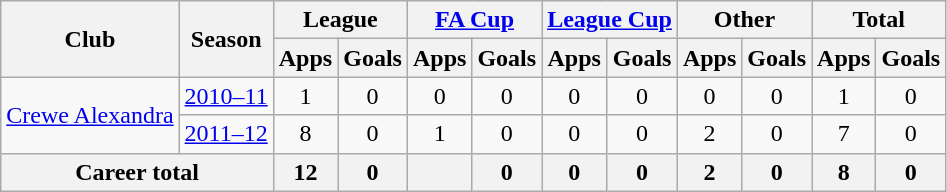<table class="wikitable" style="text-align:center;">
<tr>
<th rowspan="2">Club</th>
<th rowspan="2">Season</th>
<th colspan="2">League</th>
<th colspan="2"><a href='#'>FA Cup</a></th>
<th colspan="2"><a href='#'>League Cup</a></th>
<th colspan="2">Other</th>
<th colspan="2">Total</th>
</tr>
<tr>
<th>Apps</th>
<th>Goals</th>
<th>Apps</th>
<th>Goals</th>
<th>Apps</th>
<th>Goals</th>
<th>Apps</th>
<th>Goals</th>
<th>Apps</th>
<th>Goals</th>
</tr>
<tr>
<td rowspan="2"><a href='#'>Crewe Alexandra</a></td>
<td><a href='#'>2010–11</a></td>
<td>1</td>
<td>0</td>
<td>0</td>
<td>0</td>
<td>0</td>
<td>0</td>
<td>0</td>
<td>0</td>
<td>1</td>
<td>0</td>
</tr>
<tr>
<td><a href='#'>2011–12</a></td>
<td>8</td>
<td>0</td>
<td>1</td>
<td>0</td>
<td>0</td>
<td>0</td>
<td>2</td>
<td>0</td>
<td>7</td>
<td>0</td>
</tr>
<tr>
<th colspan="2">Career total</th>
<th>12</th>
<th>0</th>
<th></th>
<th>0</th>
<th>0</th>
<th>0</th>
<th>2</th>
<th>0</th>
<th>8</th>
<th>0</th>
</tr>
</table>
